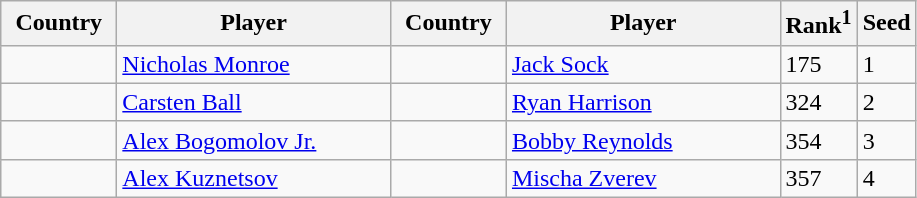<table class="sortable wikitable">
<tr>
<th width="70">Country</th>
<th width="175">Player</th>
<th width="70">Country</th>
<th width="175">Player</th>
<th>Rank<sup>1</sup></th>
<th>Seed</th>
</tr>
<tr>
<td></td>
<td><a href='#'>Nicholas Monroe</a></td>
<td></td>
<td><a href='#'>Jack Sock</a></td>
<td>175</td>
<td>1</td>
</tr>
<tr>
<td></td>
<td><a href='#'>Carsten Ball</a></td>
<td></td>
<td><a href='#'>Ryan Harrison</a></td>
<td>324</td>
<td>2</td>
</tr>
<tr>
<td></td>
<td><a href='#'>Alex Bogomolov Jr.</a></td>
<td></td>
<td><a href='#'>Bobby Reynolds</a></td>
<td>354</td>
<td>3</td>
</tr>
<tr>
<td></td>
<td><a href='#'>Alex Kuznetsov</a></td>
<td></td>
<td><a href='#'>Mischa Zverev</a></td>
<td>357</td>
<td>4</td>
</tr>
</table>
